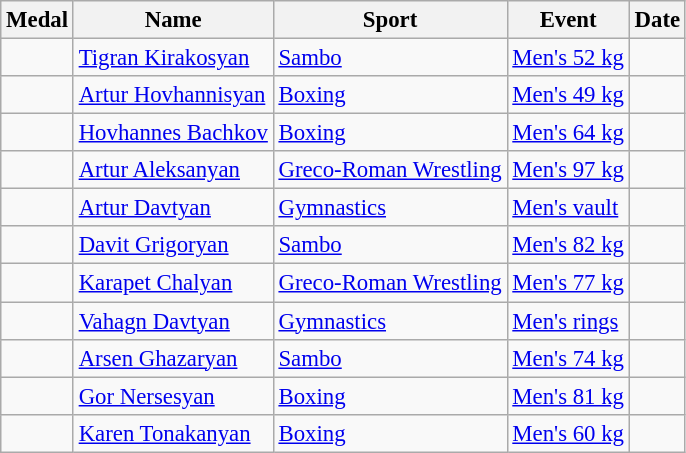<table class="wikitable" style="font-size: 95%;">
<tr>
<th>Medal</th>
<th>Name</th>
<th>Sport</th>
<th>Event</th>
<th>Date</th>
</tr>
<tr>
<td></td>
<td><a href='#'>Tigran Kirakosyan</a></td>
<td><a href='#'>Sambo</a></td>
<td><a href='#'>Men's 52 kg</a></td>
<td></td>
</tr>
<tr>
<td></td>
<td><a href='#'>Artur Hovhannisyan</a></td>
<td><a href='#'>Boxing</a></td>
<td><a href='#'>Men's 49 kg</a></td>
<td></td>
</tr>
<tr>
<td></td>
<td><a href='#'>Hovhannes Bachkov</a></td>
<td><a href='#'>Boxing</a></td>
<td><a href='#'>Men's 64 kg</a></td>
<td></td>
</tr>
<tr>
<td></td>
<td><a href='#'>Artur Aleksanyan</a></td>
<td><a href='#'>Greco-Roman Wrestling</a></td>
<td><a href='#'>Men's 97 kg</a></td>
<td></td>
</tr>
<tr>
<td></td>
<td><a href='#'>Artur Davtyan</a></td>
<td><a href='#'>Gymnastics</a></td>
<td><a href='#'>Men's vault</a></td>
<td></td>
</tr>
<tr>
<td></td>
<td><a href='#'>Davit Grigoryan</a></td>
<td><a href='#'>Sambo</a></td>
<td><a href='#'>Men's 82 kg</a></td>
<td></td>
</tr>
<tr>
<td></td>
<td><a href='#'>Karapet Chalyan</a></td>
<td><a href='#'>Greco-Roman Wrestling</a></td>
<td><a href='#'>Men's 77 kg</a></td>
<td></td>
</tr>
<tr>
<td></td>
<td><a href='#'>Vahagn Davtyan</a></td>
<td><a href='#'>Gymnastics</a></td>
<td><a href='#'>Men's rings</a></td>
<td></td>
</tr>
<tr>
<td></td>
<td><a href='#'>Arsen Ghazaryan</a></td>
<td><a href='#'>Sambo</a></td>
<td><a href='#'>Men's 74 kg</a></td>
<td></td>
</tr>
<tr>
<td></td>
<td><a href='#'>Gor Nersesyan</a></td>
<td><a href='#'>Boxing</a></td>
<td><a href='#'>Men's 81 kg</a></td>
<td></td>
</tr>
<tr>
<td></td>
<td><a href='#'>Karen Tonakanyan</a></td>
<td><a href='#'>Boxing</a></td>
<td><a href='#'>Men's 60 kg</a></td>
<td></td>
</tr>
</table>
